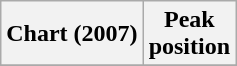<table class="wikitable plainrowheaders">
<tr>
<th>Chart (2007)</th>
<th>Peak<br>position</th>
</tr>
<tr>
</tr>
</table>
